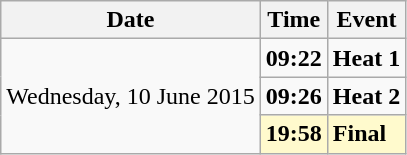<table class="wikitable">
<tr>
<th>Date</th>
<th>Time</th>
<th>Event</th>
</tr>
<tr>
<td rowspan="3">Wednesday, 10 June 2015</td>
<td><strong>09:22</strong></td>
<td><strong>Heat 1</strong></td>
</tr>
<tr>
<td><strong>09:26</strong></td>
<td><strong>Heat 2</strong></td>
</tr>
<tr style="background-color:lemonchiffon;">
<td><strong>19:58</strong></td>
<td><strong>Final</strong></td>
</tr>
</table>
